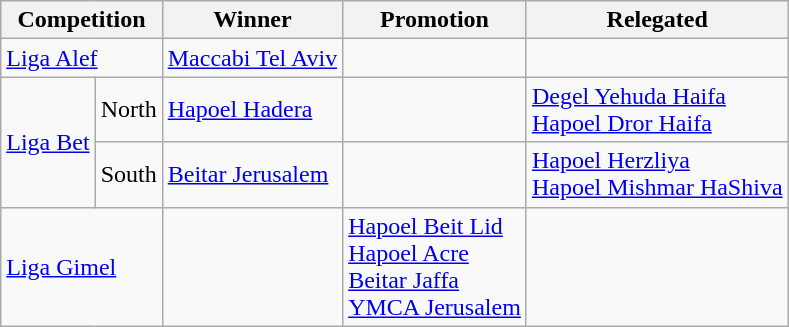<table class="wikitable">
<tr>
<th colspan="2">Competition</th>
<th>Winner</th>
<th>Promotion</th>
<th>Relegated</th>
</tr>
<tr>
<td colspan="2"><a href='#'>Liga Alef</a></td>
<td><a href='#'>Maccabi Tel Aviv</a></td>
<td></td>
<td></td>
</tr>
<tr>
<td rowspan="2"><a href='#'>Liga Bet</a></td>
<td>North</td>
<td><a href='#'>Hapoel Hadera</a></td>
<td></td>
<td><a href='#'>Degel Yehuda Haifa</a><br><a href='#'>Hapoel Dror Haifa</a></td>
</tr>
<tr>
<td>South</td>
<td><a href='#'>Beitar Jerusalem</a></td>
<td></td>
<td><a href='#'>Hapoel Herzliya</a> <br><a href='#'>Hapoel Mishmar HaShiva</a></td>
</tr>
<tr>
<td colspan="2"><a href='#'>Liga Gimel</a></td>
<td></td>
<td><a href='#'>Hapoel Beit Lid</a> <br><a href='#'>Hapoel Acre</a> <br><a href='#'>Beitar Jaffa</a> <br><a href='#'>YMCA Jerusalem</a></td>
<td></td>
</tr>
</table>
